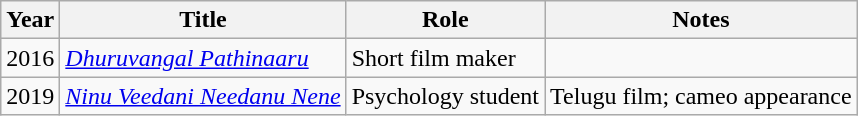<table class="wikitable sortable">
<tr>
<th>Year</th>
<th>Title</th>
<th>Role</th>
<th scope="col" class="unsortable">Notes</th>
</tr>
<tr>
<td>2016</td>
<td><em><a href='#'>Dhuruvangal Pathinaaru</a></em></td>
<td>Short film maker</td>
<td></td>
</tr>
<tr>
<td>2019</td>
<td><em><a href='#'>Ninu Veedani Needanu Nene</a></em></td>
<td>Psychology student</td>
<td>Telugu film; cameo appearance</td>
</tr>
</table>
